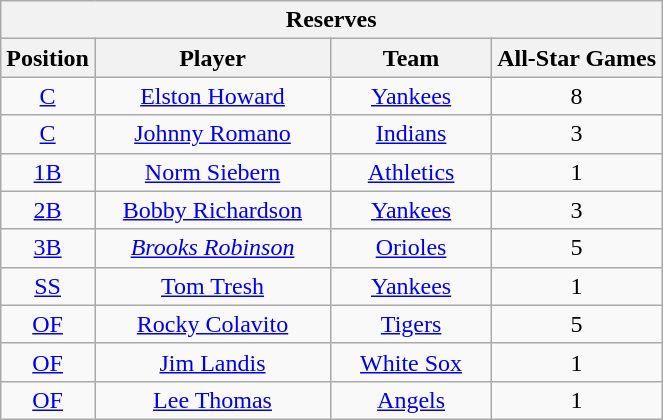<table class="wikitable" style="font-size: 100%; text-align:center;">
<tr>
<th colspan="4">Reserves</th>
</tr>
<tr>
<th>Position</th>
<th width="150">Player</th>
<th width="100">Team</th>
<th>All-Star Games</th>
</tr>
<tr>
<td><a href='#'>C</a></td>
<td><a href='#'>Elston Howard</a></td>
<td><a href='#'>Yankees</a></td>
<td>8</td>
</tr>
<tr>
<td><a href='#'>C</a></td>
<td><a href='#'>Johnny Romano</a></td>
<td><a href='#'>Indians</a></td>
<td>3</td>
</tr>
<tr>
<td><a href='#'>1B</a></td>
<td><a href='#'>Norm Siebern</a></td>
<td><a href='#'>Athletics</a></td>
<td>1</td>
</tr>
<tr>
<td><a href='#'>2B</a></td>
<td><a href='#'>Bobby Richardson</a></td>
<td><a href='#'>Yankees</a></td>
<td>3</td>
</tr>
<tr>
<td><a href='#'>3B</a></td>
<td><em><a href='#'>Brooks Robinson</a></em></td>
<td><a href='#'>Orioles</a></td>
<td>5</td>
</tr>
<tr>
<td><a href='#'>SS</a></td>
<td><a href='#'>Tom Tresh</a></td>
<td><a href='#'>Yankees</a></td>
<td>1</td>
</tr>
<tr>
<td><a href='#'>OF</a></td>
<td><a href='#'>Rocky Colavito</a></td>
<td><a href='#'>Tigers</a></td>
<td>5</td>
</tr>
<tr>
<td><a href='#'>OF</a></td>
<td><a href='#'>Jim Landis</a></td>
<td><a href='#'>White Sox</a></td>
<td>1</td>
</tr>
<tr>
<td><a href='#'>OF</a></td>
<td><a href='#'>Lee Thomas</a></td>
<td><a href='#'>Angels</a></td>
<td>1</td>
</tr>
</table>
